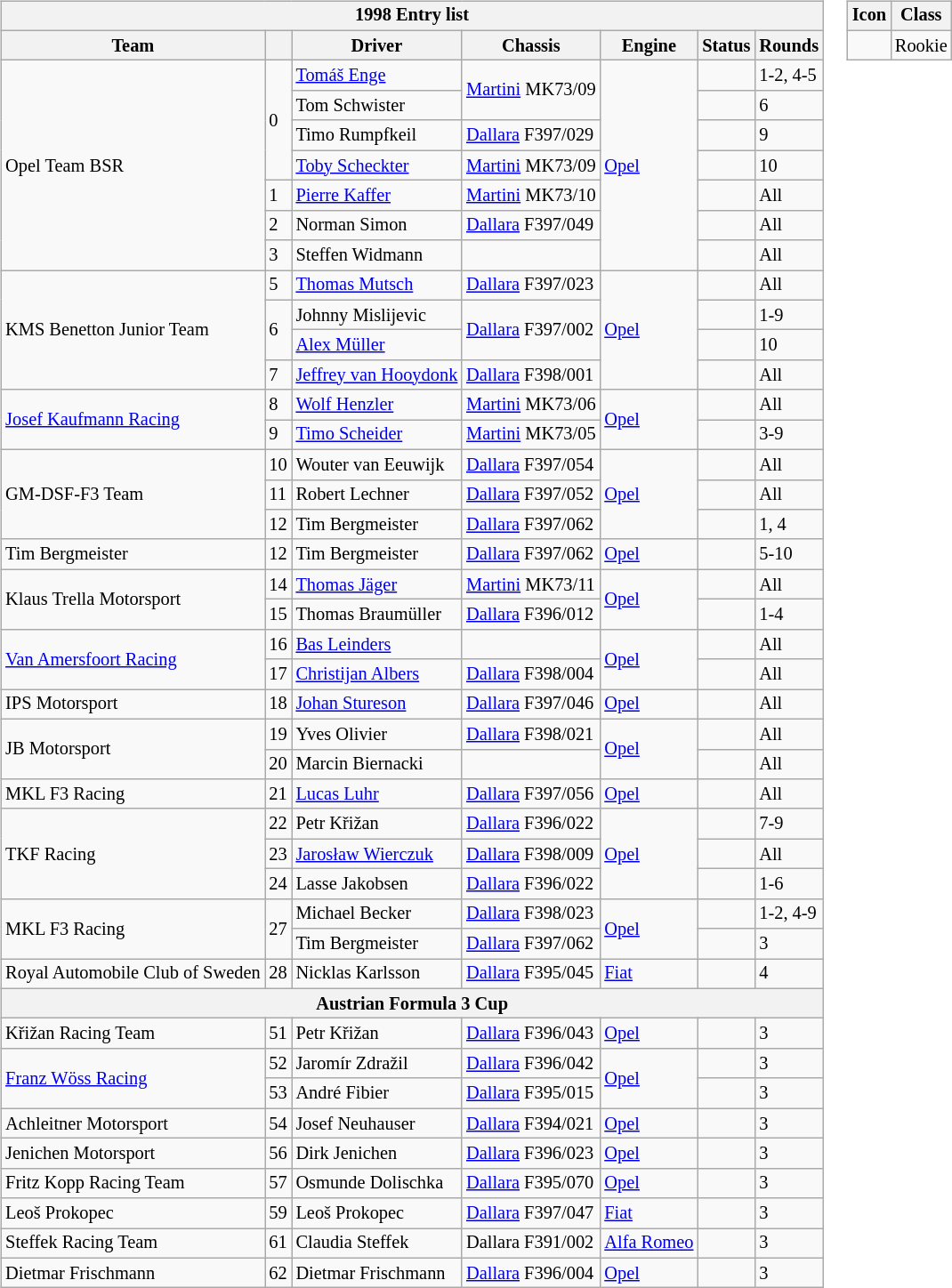<table>
<tr>
<td><br><table class="wikitable" style="font-size: 85%;">
<tr>
<th colspan=7>1998 Entry list</th>
</tr>
<tr>
<th>Team</th>
<th></th>
<th>Driver</th>
<th>Chassis</th>
<th>Engine</th>
<th>Status</th>
<th>Rounds</th>
</tr>
<tr>
<td rowspan=7> Opel Team BSR</td>
<td rowspan=4>0</td>
<td> <a href='#'>Tomáš Enge</a></td>
<td rowspan=2><a href='#'>Martini</a> MK73/09</td>
<td rowspan=7><a href='#'>Opel</a></td>
<td></td>
<td>1-2, 4-5</td>
</tr>
<tr>
<td> Tom Schwister</td>
<td></td>
<td>6</td>
</tr>
<tr>
<td> Timo Rumpfkeil</td>
<td><a href='#'>Dallara</a> F397/029</td>
<td align=center></td>
<td>9</td>
</tr>
<tr>
<td> <a href='#'>Toby Scheckter</a></td>
<td><a href='#'>Martini</a> MK73/09</td>
<td></td>
<td>10</td>
</tr>
<tr>
<td>1</td>
<td> <a href='#'>Pierre Kaffer</a></td>
<td><a href='#'>Martini</a> MK73/10</td>
<td></td>
<td>All</td>
</tr>
<tr>
<td>2</td>
<td> Norman Simon</td>
<td><a href='#'>Dallara</a> F397/049</td>
<td></td>
<td>All</td>
</tr>
<tr>
<td>3</td>
<td> Steffen Widmann</td>
<td></td>
<td></td>
<td>All</td>
</tr>
<tr>
<td rowspan=4> KMS Benetton Junior Team</td>
<td>5</td>
<td> <a href='#'>Thomas Mutsch</a></td>
<td><a href='#'>Dallara</a> F397/023</td>
<td rowspan=4><a href='#'>Opel</a></td>
<td align=center></td>
<td>All</td>
</tr>
<tr>
<td rowspan=2>6</td>
<td> Johnny Mislijevic</td>
<td rowspan=2><a href='#'>Dallara</a> F397/002</td>
<td align=center></td>
<td>1-9</td>
</tr>
<tr>
<td> <a href='#'>Alex Müller</a></td>
<td></td>
<td>10</td>
</tr>
<tr>
<td>7</td>
<td> <a href='#'>Jeffrey van Hooydonk</a></td>
<td><a href='#'>Dallara</a> F398/001</td>
<td align=center></td>
<td>All</td>
</tr>
<tr>
<td rowspan=2> <a href='#'>Josef Kaufmann Racing</a></td>
<td>8</td>
<td> <a href='#'>Wolf Henzler</a></td>
<td><a href='#'>Martini</a> MK73/06</td>
<td rowspan=2><a href='#'>Opel</a></td>
<td></td>
<td>All</td>
</tr>
<tr>
<td>9</td>
<td> <a href='#'>Timo Scheider</a></td>
<td><a href='#'>Martini</a> MK73/05</td>
<td></td>
<td>3-9</td>
</tr>
<tr>
<td rowspan=3> GM-DSF-F3 Team</td>
<td>10</td>
<td> Wouter van Eeuwijk</td>
<td><a href='#'>Dallara</a> F397/054</td>
<td rowspan=3><a href='#'>Opel</a></td>
<td align=center></td>
<td>All</td>
</tr>
<tr>
<td>11</td>
<td> Robert Lechner</td>
<td><a href='#'>Dallara</a> F397/052</td>
<td align=center></td>
<td>All</td>
</tr>
<tr>
<td>12</td>
<td> Tim Bergmeister</td>
<td><a href='#'>Dallara</a> F397/062</td>
<td></td>
<td>1, 4</td>
</tr>
<tr>
<td> Tim Bergmeister</td>
<td>12</td>
<td> Tim Bergmeister</td>
<td><a href='#'>Dallara</a> F397/062</td>
<td><a href='#'>Opel</a></td>
<td></td>
<td>5-10</td>
</tr>
<tr>
<td rowspan=2> Klaus Trella Motorsport</td>
<td>14</td>
<td> <a href='#'>Thomas Jäger</a></td>
<td><a href='#'>Martini</a> MK73/11</td>
<td rowspan=2><a href='#'>Opel</a></td>
<td align=center></td>
<td>All</td>
</tr>
<tr>
<td>15</td>
<td> Thomas Braumüller</td>
<td><a href='#'>Dallara</a> F396/012</td>
<td align=center></td>
<td>1-4</td>
</tr>
<tr>
<td rowspan=2> <a href='#'>Van Amersfoort Racing</a></td>
<td>16</td>
<td> <a href='#'>Bas Leinders</a></td>
<td></td>
<td rowspan=2><a href='#'>Opel</a></td>
<td></td>
<td>All</td>
</tr>
<tr>
<td>17</td>
<td> <a href='#'>Christijan Albers</a></td>
<td><a href='#'>Dallara</a> F398/004</td>
<td align=center></td>
<td>All</td>
</tr>
<tr>
<td> IPS Motorsport</td>
<td>18</td>
<td> <a href='#'>Johan Stureson</a></td>
<td><a href='#'>Dallara</a> F397/046</td>
<td><a href='#'>Opel</a></td>
<td></td>
<td>All</td>
</tr>
<tr>
<td rowspan=2> JB Motorsport</td>
<td>19</td>
<td> Yves Olivier</td>
<td><a href='#'>Dallara</a> F398/021</td>
<td rowspan=2><a href='#'>Opel</a></td>
<td></td>
<td>All</td>
</tr>
<tr>
<td>20</td>
<td> Marcin Biernacki</td>
<td></td>
<td></td>
<td>All</td>
</tr>
<tr>
<td> MKL F3 Racing</td>
<td>21</td>
<td> <a href='#'>Lucas Luhr</a></td>
<td><a href='#'>Dallara</a> F397/056</td>
<td><a href='#'>Opel</a></td>
<td></td>
<td>All</td>
</tr>
<tr>
<td rowspan=3> TKF Racing</td>
<td>22</td>
<td> Petr Křižan</td>
<td><a href='#'>Dallara</a> F396/022</td>
<td rowspan=3><a href='#'>Opel</a></td>
<td align=center></td>
<td>7-9</td>
</tr>
<tr>
<td>23</td>
<td> <a href='#'>Jarosław Wierczuk</a></td>
<td><a href='#'>Dallara</a> F398/009</td>
<td></td>
<td>All</td>
</tr>
<tr>
<td>24</td>
<td> Lasse Jakobsen</td>
<td><a href='#'>Dallara</a> F396/022</td>
<td align=center></td>
<td>1-6</td>
</tr>
<tr>
<td rowspan=2> MKL F3 Racing</td>
<td rowspan=2>27</td>
<td> Michael Becker</td>
<td><a href='#'>Dallara</a> F398/023</td>
<td rowspan=2><a href='#'>Opel</a></td>
<td></td>
<td>1-2, 4-9</td>
</tr>
<tr>
<td> Tim Bergmeister</td>
<td><a href='#'>Dallara</a> F397/062</td>
<td></td>
<td>3</td>
</tr>
<tr>
<td> Royal Automobile Club of Sweden</td>
<td>28</td>
<td> Nicklas Karlsson</td>
<td><a href='#'>Dallara</a> F395/045</td>
<td><a href='#'>Fiat</a></td>
<td></td>
<td>4</td>
</tr>
<tr>
<th colspan=7>Austrian Formula 3 Cup</th>
</tr>
<tr>
<td> Křižan Racing Team</td>
<td>51</td>
<td> Petr Křižan</td>
<td><a href='#'>Dallara</a> F396/043</td>
<td><a href='#'>Opel</a></td>
<td align=center></td>
<td>3</td>
</tr>
<tr>
<td rowspan=2> <a href='#'>Franz Wöss Racing</a></td>
<td>52</td>
<td> Jaromír Zdražil</td>
<td><a href='#'>Dallara</a> F396/042</td>
<td rowspan=2><a href='#'>Opel</a></td>
<td></td>
<td>3</td>
</tr>
<tr>
<td>53</td>
<td> André Fibier</td>
<td><a href='#'>Dallara</a> F395/015</td>
<td></td>
<td>3</td>
</tr>
<tr>
<td> Achleitner Motorsport</td>
<td>54</td>
<td> Josef Neuhauser</td>
<td><a href='#'>Dallara</a> F394/021</td>
<td><a href='#'>Opel</a></td>
<td></td>
<td>3</td>
</tr>
<tr>
<td> Jenichen Motorsport</td>
<td>56</td>
<td> Dirk Jenichen</td>
<td><a href='#'>Dallara</a> F396/023</td>
<td><a href='#'>Opel</a></td>
<td></td>
<td>3</td>
</tr>
<tr>
<td> Fritz Kopp Racing Team</td>
<td>57</td>
<td> Osmunde Dolischka</td>
<td><a href='#'>Dallara</a> F395/070</td>
<td><a href='#'>Opel</a></td>
<td></td>
<td>3</td>
</tr>
<tr>
<td> Leoš Prokopec</td>
<td>59</td>
<td> Leoš Prokopec</td>
<td><a href='#'>Dallara</a> F397/047</td>
<td><a href='#'>Fiat</a></td>
<td></td>
<td>3</td>
</tr>
<tr>
<td> Steffek Racing Team</td>
<td>61</td>
<td> Claudia Steffek</td>
<td>Dallara F391/002</td>
<td><a href='#'>Alfa Romeo</a></td>
<td></td>
<td>3</td>
</tr>
<tr>
<td> Dietmar Frischmann</td>
<td>62</td>
<td> Dietmar Frischmann</td>
<td><a href='#'>Dallara</a> F396/004</td>
<td><a href='#'>Opel</a></td>
<td></td>
<td>3</td>
</tr>
</table>
</td>
<td valign="top"><br><table class="wikitable" style="font-size: 85%;">
<tr>
<th>Icon</th>
<th>Class</th>
</tr>
<tr>
<td align=center></td>
<td>Rookie</td>
</tr>
</table>
</td>
</tr>
</table>
